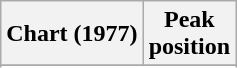<table class="wikitable sortable plainrowheaders" style="text-align:center;">
<tr>
<th scope="col">Chart (1977)</th>
<th scope="col">Peak<br>position</th>
</tr>
<tr>
</tr>
<tr>
</tr>
</table>
